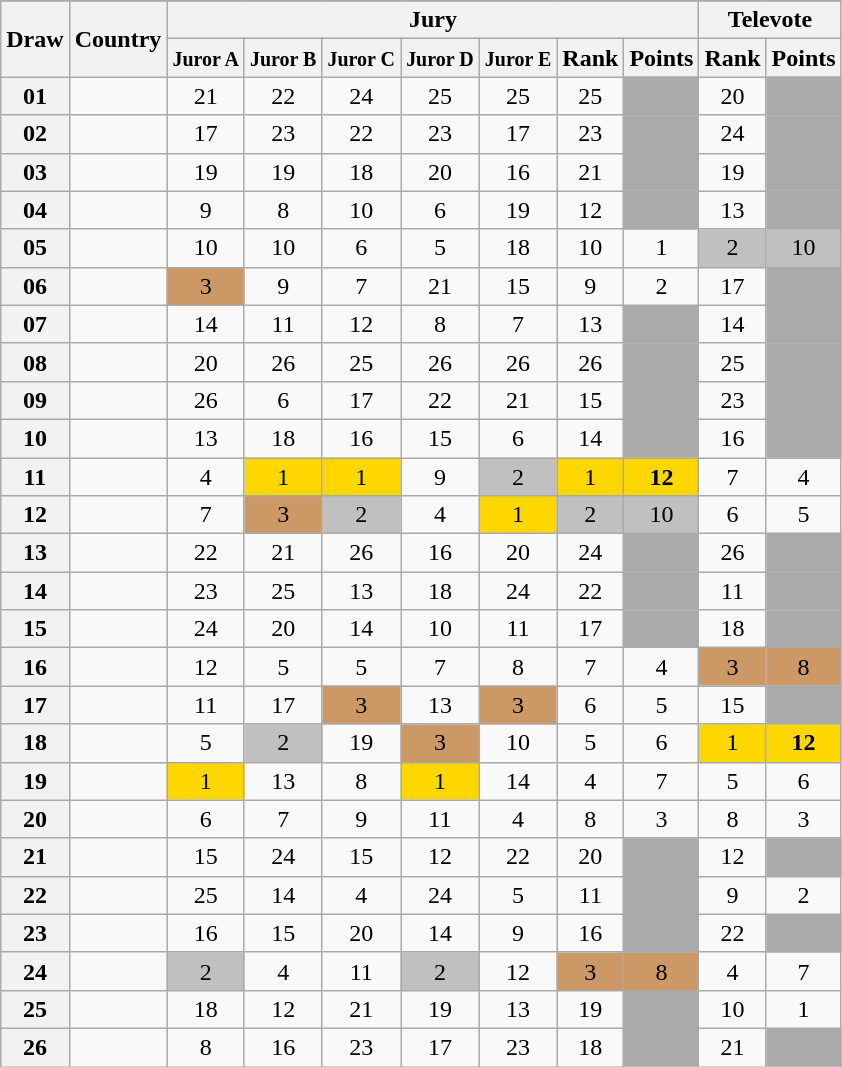<table class="sortable wikitable collapsible plainrowheaders" style="text-align:center;">
<tr>
</tr>
<tr>
<th scope="col" rowspan="2">Draw</th>
<th scope="col" rowspan="2">Country</th>
<th scope="col" colspan="7">Jury</th>
<th scope="col" colspan="2">Televote</th>
</tr>
<tr>
<th scope="col"><small>Juror A</small></th>
<th scope="col"><small>Juror B</small></th>
<th scope="col"><small>Juror C</small></th>
<th scope="col"><small>Juror D</small></th>
<th scope="col"><small>Juror E</small></th>
<th scope="col">Rank</th>
<th scope="col">Points</th>
<th scope="col">Rank</th>
<th scope="col">Points</th>
</tr>
<tr>
<th scope="row" style="text-align:center;">01</th>
<td style="text-align:left;"></td>
<td>21</td>
<td>22</td>
<td>24</td>
<td>25</td>
<td>25</td>
<td>25</td>
<td style="background:#AAAAAA;"></td>
<td>20</td>
<td style="background:#AAAAAA;"></td>
</tr>
<tr>
<th scope="row" style="text-align:center;">02</th>
<td style="text-align:left;"></td>
<td>17</td>
<td>23</td>
<td>22</td>
<td>23</td>
<td>17</td>
<td>23</td>
<td style="background:#AAAAAA;"></td>
<td>24</td>
<td style="background:#AAAAAA;"></td>
</tr>
<tr>
<th scope="row" style="text-align:center;">03</th>
<td style="text-align:left;"></td>
<td>19</td>
<td>19</td>
<td>18</td>
<td>20</td>
<td>16</td>
<td>21</td>
<td style="background:#AAAAAA;"></td>
<td>19</td>
<td style="background:#AAAAAA;"></td>
</tr>
<tr>
<th scope="row" style="text-align:center;">04</th>
<td style="text-align:left;"></td>
<td>9</td>
<td>8</td>
<td>10</td>
<td>6</td>
<td>19</td>
<td>12</td>
<td style="background:#AAAAAA;"></td>
<td>13</td>
<td style="background:#AAAAAA;"></td>
</tr>
<tr>
<th scope="row" style="text-align:center;">05</th>
<td style="text-align:left;"></td>
<td>10</td>
<td>10</td>
<td>6</td>
<td>5</td>
<td>18</td>
<td>10</td>
<td>1</td>
<td style="background:silver;">2</td>
<td style="background:silver;">10</td>
</tr>
<tr>
<th scope="row" style="text-align:center;">06</th>
<td style="text-align:left;"></td>
<td style="background:#CC9966;">3</td>
<td>9</td>
<td>7</td>
<td>21</td>
<td>15</td>
<td>9</td>
<td>2</td>
<td>17</td>
<td style="background:#AAAAAA;"></td>
</tr>
<tr>
<th scope="row" style="text-align:center;">07</th>
<td style="text-align:left;"></td>
<td>14</td>
<td>11</td>
<td>12</td>
<td>8</td>
<td>7</td>
<td>13</td>
<td style="background:#AAAAAA;"></td>
<td>14</td>
<td style="background:#AAAAAA;"></td>
</tr>
<tr>
<th scope="row" style="text-align:center;">08</th>
<td style="text-align:left;"></td>
<td>20</td>
<td>26</td>
<td>25</td>
<td>26</td>
<td>26</td>
<td>26</td>
<td style="background:#AAAAAA;"></td>
<td>25</td>
<td style="background:#AAAAAA;"></td>
</tr>
<tr>
<th scope="row" style="text-align:center;">09</th>
<td style="text-align:left;"></td>
<td>26</td>
<td>6</td>
<td>17</td>
<td>22</td>
<td>21</td>
<td>15</td>
<td style="background:#AAAAAA;"></td>
<td>23</td>
<td style="background:#AAAAAA;"></td>
</tr>
<tr>
<th scope="row" style="text-align:center;">10</th>
<td style="text-align:left;"></td>
<td>13</td>
<td>18</td>
<td>16</td>
<td>15</td>
<td>6</td>
<td>14</td>
<td style="background:#AAAAAA;"></td>
<td>16</td>
<td style="background:#AAAAAA;"></td>
</tr>
<tr>
<th scope="row" style="text-align:center;">11</th>
<td style="text-align:left;"></td>
<td>4</td>
<td style="background:gold;">1</td>
<td style="background:gold;">1</td>
<td>9</td>
<td style="background:silver;">2</td>
<td style="background:gold;">1</td>
<td style="background:gold;"><strong>12</strong></td>
<td>7</td>
<td>4</td>
</tr>
<tr>
<th scope="row" style="text-align:center;">12</th>
<td style="text-align:left;"></td>
<td>7</td>
<td style="background:#CC9966;">3</td>
<td style="background:silver;">2</td>
<td>4</td>
<td style="background:gold;">1</td>
<td style="background:silver;">2</td>
<td style="background:silver;">10</td>
<td>6</td>
<td>5</td>
</tr>
<tr>
<th scope="row" style="text-align:center;">13</th>
<td style="text-align:left;"></td>
<td>22</td>
<td>21</td>
<td>26</td>
<td>16</td>
<td>20</td>
<td>24</td>
<td style="background:#AAAAAA;"></td>
<td>26</td>
<td style="background:#AAAAAA;"></td>
</tr>
<tr>
<th scope="row" style="text-align:center;">14</th>
<td style="text-align:left;"></td>
<td>23</td>
<td>25</td>
<td>13</td>
<td>18</td>
<td>24</td>
<td>22</td>
<td style="background:#AAAAAA;"></td>
<td>11</td>
<td style="background:#AAAAAA;"></td>
</tr>
<tr>
<th scope="row" style="text-align:center;">15</th>
<td style="text-align:left;"></td>
<td>24</td>
<td>20</td>
<td>14</td>
<td>10</td>
<td>11</td>
<td>17</td>
<td style="background:#AAAAAA;"></td>
<td>18</td>
<td style="background:#AAAAAA;"></td>
</tr>
<tr>
<th scope="row" style="text-align:center;">16</th>
<td style="text-align:left;"></td>
<td>12</td>
<td>5</td>
<td>5</td>
<td>7</td>
<td>8</td>
<td>7</td>
<td>4</td>
<td style="background:#CC9966;">3</td>
<td style="background:#CC9966;">8</td>
</tr>
<tr>
<th scope="row" style="text-align:center;">17</th>
<td style="text-align:left;"></td>
<td>11</td>
<td>17</td>
<td style="background:#CC9966;">3</td>
<td>13</td>
<td style="background:#CC9966;">3</td>
<td>6</td>
<td>5</td>
<td>15</td>
<td style="background:#AAAAAA;"></td>
</tr>
<tr>
<th scope="row" style="text-align:center;">18</th>
<td style="text-align:left;"></td>
<td>5</td>
<td style="background:silver;">2</td>
<td>19</td>
<td style="background:#CC9966;">3</td>
<td>10</td>
<td>5</td>
<td>6</td>
<td style="background:gold;">1</td>
<td style="background:gold;"><strong>12</strong></td>
</tr>
<tr>
<th scope="row" style="text-align:center;">19</th>
<td style="text-align:left;"></td>
<td style="background:gold;">1</td>
<td>13</td>
<td>8</td>
<td style="background:gold;">1</td>
<td>14</td>
<td>4</td>
<td>7</td>
<td>5</td>
<td>6</td>
</tr>
<tr>
<th scope="row" style="text-align:center;">20</th>
<td style="text-align:left;"></td>
<td>6</td>
<td>7</td>
<td>9</td>
<td>11</td>
<td>4</td>
<td>8</td>
<td>3</td>
<td>8</td>
<td>3</td>
</tr>
<tr>
<th scope="row" style="text-align:center;">21</th>
<td style="text-align:left;"></td>
<td>15</td>
<td>24</td>
<td>15</td>
<td>12</td>
<td>22</td>
<td>20</td>
<td style="background:#AAAAAA;"></td>
<td>12</td>
<td style="background:#AAAAAA;"></td>
</tr>
<tr>
<th scope="row" style="text-align:center;">22</th>
<td style="text-align:left;"></td>
<td>25</td>
<td>14</td>
<td>4</td>
<td>24</td>
<td>5</td>
<td>11</td>
<td style="background:#AAAAAA;"></td>
<td>9</td>
<td>2</td>
</tr>
<tr>
<th scope="row" style="text-align:center;">23</th>
<td style="text-align:left;"></td>
<td>16</td>
<td>15</td>
<td>20</td>
<td>14</td>
<td>9</td>
<td>16</td>
<td style="background:#AAAAAA;"></td>
<td>22</td>
<td style="background:#AAAAAA;"></td>
</tr>
<tr>
<th scope="row" style="text-align:center;">24</th>
<td style="text-align:left;"></td>
<td style="background:silver;">2</td>
<td>4</td>
<td>11</td>
<td style="background:silver;">2</td>
<td>12</td>
<td style="background:#CC9966;">3</td>
<td style="background:#CC9966;">8</td>
<td>4</td>
<td>7</td>
</tr>
<tr>
<th scope="row" style="text-align:center;">25</th>
<td style="text-align:left;"></td>
<td>18</td>
<td>12</td>
<td>21</td>
<td>19</td>
<td>13</td>
<td>19</td>
<td style="background:#AAAAAA;"></td>
<td>10</td>
<td>1</td>
</tr>
<tr>
<th scope="row" style="text-align:center;">26</th>
<td style="text-align:left;"></td>
<td>8</td>
<td>16</td>
<td>23</td>
<td>17</td>
<td>23</td>
<td>18</td>
<td style="background:#AAAAAA;"></td>
<td>21</td>
<td style="background:#AAAAAA;"></td>
</tr>
</table>
